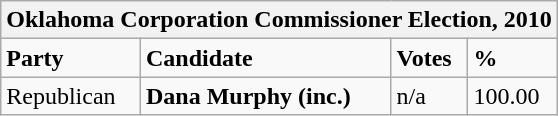<table class="wikitable">
<tr>
<th colspan="4">Oklahoma Corporation Commissioner Election, 2010</th>
</tr>
<tr>
<td><strong>Party</strong></td>
<td><strong>Candidate</strong></td>
<td><strong>Votes</strong></td>
<td><strong>%</strong></td>
</tr>
<tr>
<td>Republican</td>
<td><strong>Dana Murphy (inc.)</strong></td>
<td>n/a</td>
<td>100.00</td>
</tr>
</table>
